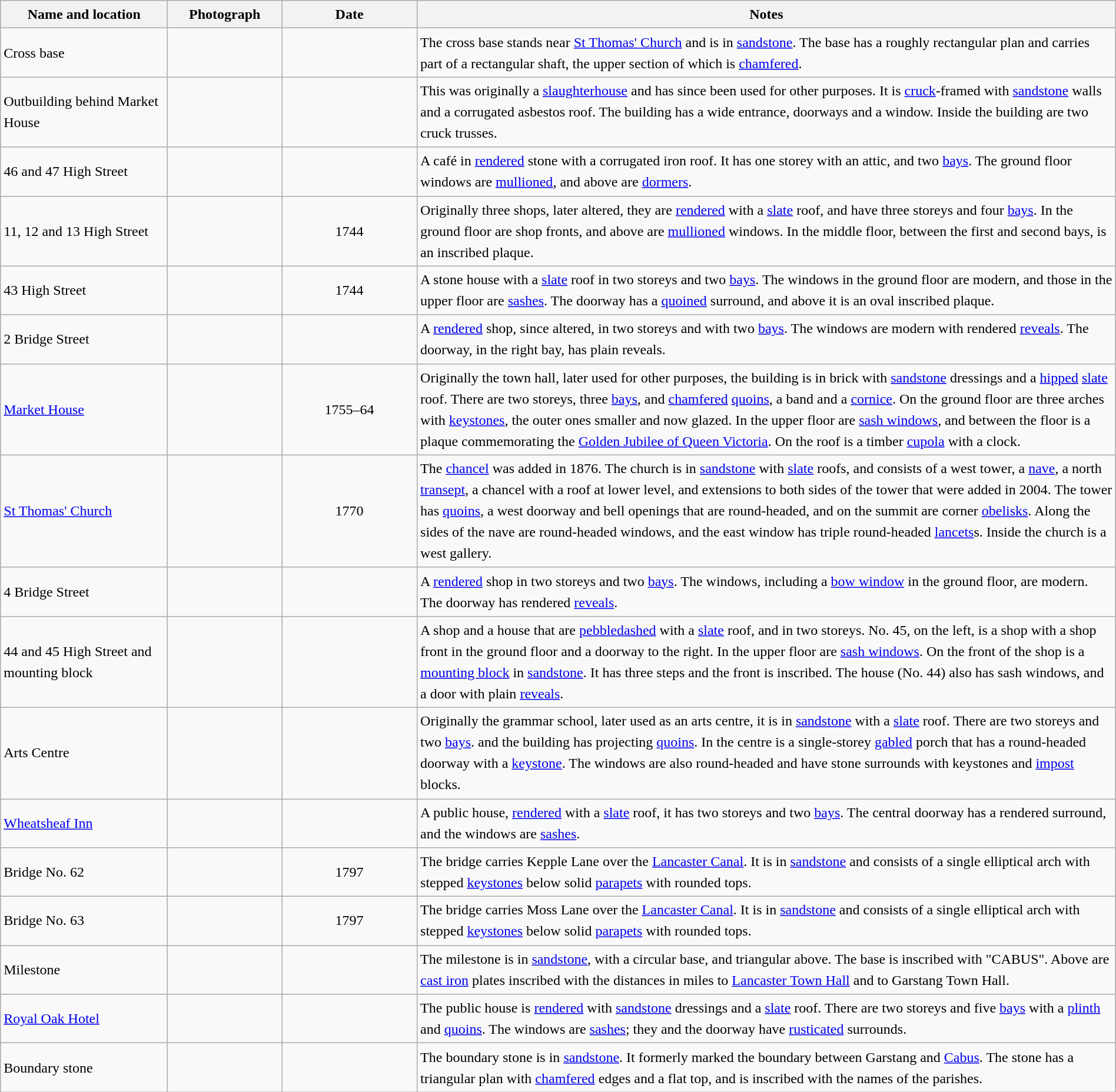<table class="wikitable sortable plainrowheaders" style="width:100%;border:0px;text-align:left;line-height:150%;">
<tr>
<th scope="col"  style="width:150px">Name and location</th>
<th scope="col"  style="width:100px" class="unsortable">Photograph</th>
<th scope="col"  style="width:120px">Date</th>
<th scope="col"  style="width:650px" class="unsortable">Notes</th>
</tr>
<tr>
<td>Cross base<br><small></small></td>
<td></td>
<td align="center"></td>
<td>The cross base stands near <a href='#'>St Thomas' Church</a> and is in <a href='#'>sandstone</a>.  The base has a roughly rectangular plan and carries part of a rectangular shaft, the upper section of which is <a href='#'>chamfered</a>.</td>
</tr>
<tr>
<td>Outbuilding behind Market House<br><small></small></td>
<td></td>
<td align="center"></td>
<td>This was originally a <a href='#'>slaughterhouse</a> and has since been used for other purposes.  It is <a href='#'>cruck</a>-framed with <a href='#'>sandstone</a> walls and a corrugated asbestos roof.  The building has a wide entrance, doorways and a window.  Inside the building are two cruck trusses.</td>
</tr>
<tr>
<td>46 and 47 High Street<br><small></small></td>
<td></td>
<td align="center"></td>
<td>A café in <a href='#'>rendered</a> stone with a corrugated iron roof.  It has one storey with an attic, and two <a href='#'>bays</a>.  The ground floor windows are <a href='#'>mullioned</a>, and above are <a href='#'>dormers</a>.</td>
</tr>
<tr>
<td>11, 12 and 13 High Street<br><small></small></td>
<td></td>
<td align="center">1744</td>
<td>Originally three shops, later altered, they are <a href='#'>rendered</a> with a <a href='#'>slate</a> roof, and have three storeys and four <a href='#'>bays</a>.  In the ground floor are shop fronts, and above are <a href='#'>mullioned</a> windows.  In the middle floor, between the first and second bays, is an inscribed plaque.</td>
</tr>
<tr>
<td>43 High Street<br><small></small></td>
<td></td>
<td align="center">1744</td>
<td>A stone house with a <a href='#'>slate</a> roof in two storeys and two <a href='#'>bays</a>.  The windows in the ground floor are modern, and those in the upper floor are <a href='#'>sashes</a>.  The doorway has a <a href='#'>quoined</a> surround, and above it is an oval inscribed plaque.</td>
</tr>
<tr>
<td>2 Bridge Street<br><small></small></td>
<td></td>
<td align="center"></td>
<td>A <a href='#'>rendered</a> shop, since altered, in two storeys and with two <a href='#'>bays</a>.  The windows are modern with rendered <a href='#'>reveals</a>.  The doorway, in the right bay, has plain reveals.</td>
</tr>
<tr>
<td><a href='#'>Market House</a><br><small></small></td>
<td></td>
<td align="center">1755–64</td>
<td>Originally the town hall, later used for other purposes, the building is in brick with <a href='#'>sandstone</a> dressings and a <a href='#'>hipped</a> <a href='#'>slate</a> roof.  There are two storeys, three <a href='#'>bays</a>, and <a href='#'>chamfered</a> <a href='#'>quoins</a>, a band and a <a href='#'>cornice</a>.  On the ground floor are three arches with <a href='#'>keystones</a>, the outer ones smaller and now glazed.  In the upper floor are <a href='#'>sash windows</a>, and between the floor is a plaque commemorating the <a href='#'>Golden Jubilee of Queen Victoria</a>.  On the roof is a timber <a href='#'>cupola</a> with a clock.</td>
</tr>
<tr>
<td><a href='#'>St Thomas' Church</a><br><small></small></td>
<td></td>
<td align="center">1770</td>
<td>The <a href='#'>chancel</a> was added in 1876.  The church is in <a href='#'>sandstone</a> with <a href='#'>slate</a> roofs, and consists of a west tower, a <a href='#'>nave</a>, a north <a href='#'>transept</a>, a chancel with a roof at lower level, and extensions to both sides of the tower that were added in 2004.  The tower has <a href='#'>quoins</a>, a west doorway and bell openings that are round-headed, and on the summit are corner <a href='#'>obelisks</a>.  Along the sides of the nave are round-headed windows, and the east window has triple round-headed <a href='#'>lancets</a>s.  Inside the church is a west gallery.</td>
</tr>
<tr>
<td>4 Bridge Street<br><small></small></td>
<td></td>
<td align="center"></td>
<td>A <a href='#'>rendered</a> shop in two storeys and two <a href='#'>bays</a>.  The windows, including a <a href='#'>bow window</a> in the ground floor, are modern.  The doorway has rendered <a href='#'>reveals</a>.</td>
</tr>
<tr>
<td>44 and 45 High Street and<br>mounting block<br><small></small></td>
<td></td>
<td align="center"></td>
<td>A shop and a house that are <a href='#'>pebbledashed</a> with a <a href='#'>slate</a> roof, and in two storeys.  No. 45, on the left, is a shop with a shop front in the ground floor and a doorway to the right.  In the upper floor are <a href='#'>sash windows</a>.  On the front of the shop is a <a href='#'>mounting block</a> in <a href='#'>sandstone</a>. It has three steps and the front is inscribed.  The house (No. 44) also has sash windows, and a door with plain <a href='#'>reveals</a>.</td>
</tr>
<tr>
<td>Arts Centre<br><small></small></td>
<td></td>
<td align="center"></td>
<td>Originally the grammar school, later used as an arts centre, it is in <a href='#'>sandstone</a> with a <a href='#'>slate</a> roof.  There are two storeys and two <a href='#'>bays</a>. and the building has projecting <a href='#'>quoins</a>.  In the centre is a single-storey <a href='#'>gabled</a> porch that has a round-headed doorway with a <a href='#'>keystone</a>.  The windows are also round-headed and have stone surrounds with keystones and <a href='#'>impost</a> blocks.</td>
</tr>
<tr>
<td><a href='#'>Wheatsheaf Inn</a><br><small></small></td>
<td></td>
<td align="center"></td>
<td>A public house, <a href='#'>rendered</a> with a <a href='#'>slate</a> roof, it has two storeys and two <a href='#'>bays</a>.  The central doorway has a rendered surround, and the windows are <a href='#'>sashes</a>.</td>
</tr>
<tr>
<td>Bridge No. 62<br><small></small></td>
<td></td>
<td align="center">1797</td>
<td>The bridge carries Kepple Lane over the <a href='#'>Lancaster Canal</a>.  It is in <a href='#'>sandstone</a> and consists of a single elliptical arch with stepped <a href='#'>keystones</a> below solid <a href='#'>parapets</a> with rounded tops.</td>
</tr>
<tr>
<td>Bridge No. 63<br><small></small></td>
<td></td>
<td align="center">1797</td>
<td>The bridge carries Moss Lane over the <a href='#'>Lancaster Canal</a>.  It is in <a href='#'>sandstone</a> and consists of a single elliptical arch with stepped <a href='#'>keystones</a> below solid <a href='#'>parapets</a> with rounded tops.</td>
</tr>
<tr>
<td>Milestone<br><small></small></td>
<td></td>
<td align="center"></td>
<td>The milestone is in <a href='#'>sandstone</a>, with a circular base, and triangular above.  The base is inscribed with "CABUS".  Above are <a href='#'>cast iron</a> plates inscribed with the distances in miles to <a href='#'>Lancaster Town Hall</a> and to Garstang Town Hall.</td>
</tr>
<tr>
<td><a href='#'>Royal Oak Hotel</a><br><small></small></td>
<td></td>
<td align="center"></td>
<td>The public house is <a href='#'>rendered</a> with <a href='#'>sandstone</a> dressings and a <a href='#'>slate</a> roof.  There are two storeys and five <a href='#'>bays</a> with a <a href='#'>plinth</a> and <a href='#'>quoins</a>.  The windows are <a href='#'>sashes</a>; they and the doorway have <a href='#'>rusticated</a> surrounds.</td>
</tr>
<tr>
<td>Boundary stone<br><small></small></td>
<td></td>
<td align="center"></td>
<td>The boundary stone is in <a href='#'>sandstone</a>.  It formerly marked the boundary between Garstang and <a href='#'>Cabus</a>.  The stone has a triangular plan with <a href='#'>chamfered</a> edges and a flat top, and is inscribed with the names of the parishes.</td>
</tr>
<tr>
</tr>
</table>
